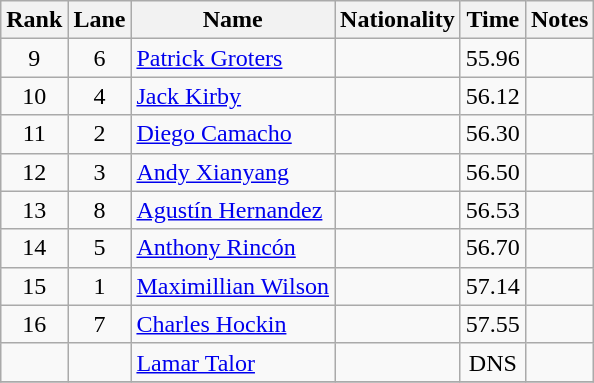<table class="wikitable sortable" style="text-align:center">
<tr>
<th>Rank</th>
<th>Lane</th>
<th>Name</th>
<th>Nationality</th>
<th>Time</th>
<th>Notes</th>
</tr>
<tr>
<td>9</td>
<td>6</td>
<td align="left"><a href='#'>Patrick Groters</a></td>
<td align="left"></td>
<td>55.96</td>
<td></td>
</tr>
<tr>
<td>10</td>
<td>4</td>
<td align="left"><a href='#'>Jack Kirby</a></td>
<td align="left"></td>
<td>56.12</td>
<td></td>
</tr>
<tr>
<td>11</td>
<td>2</td>
<td align="left"><a href='#'>Diego Camacho</a></td>
<td align="left"></td>
<td>56.30</td>
<td></td>
</tr>
<tr>
<td>12</td>
<td>3</td>
<td align="left"><a href='#'>Andy Xianyang</a></td>
<td align="left"></td>
<td>56.50</td>
<td></td>
</tr>
<tr>
<td>13</td>
<td>8</td>
<td align="left"><a href='#'>Agustín Hernandez</a></td>
<td align="left"></td>
<td>56.53</td>
<td></td>
</tr>
<tr>
<td>14</td>
<td>5</td>
<td align="left"><a href='#'>Anthony Rincón</a></td>
<td align="left"></td>
<td>56.70</td>
<td></td>
</tr>
<tr>
<td>15</td>
<td>1</td>
<td align="left"><a href='#'>Maximillian Wilson</a></td>
<td align="left"></td>
<td>57.14</td>
<td></td>
</tr>
<tr>
<td>16</td>
<td>7</td>
<td align="left"><a href='#'>Charles Hockin</a></td>
<td align="left"></td>
<td>57.55</td>
<td></td>
</tr>
<tr>
<td></td>
<td></td>
<td align="left"><a href='#'>Lamar Talor</a></td>
<td align="left"></td>
<td>DNS</td>
<td></td>
</tr>
<tr>
</tr>
</table>
